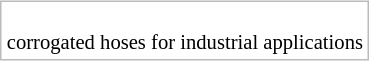<table style="float: right; border: 1px solid #BBB; margin: .46em 0 0 .2em;">
<tr style="font-size: 86%;">
<td valign="top"><br>corrogated hoses for industrial applications</td>
</tr>
</table>
